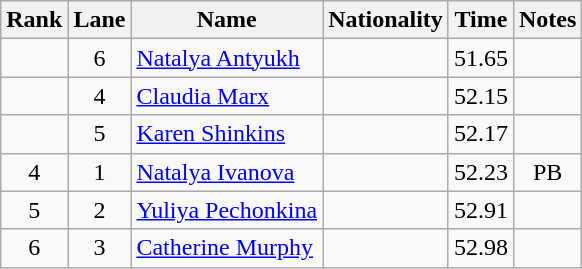<table class="wikitable sortable" style="text-align:center">
<tr>
<th>Rank</th>
<th>Lane</th>
<th>Name</th>
<th>Nationality</th>
<th>Time</th>
<th>Notes</th>
</tr>
<tr>
<td></td>
<td>6</td>
<td align="left"><a href='#'>Natalya Antyukh</a></td>
<td align=left></td>
<td>51.65</td>
<td></td>
</tr>
<tr>
<td></td>
<td>4</td>
<td align="left"><a href='#'>Claudia Marx</a></td>
<td align=left></td>
<td>52.15</td>
<td></td>
</tr>
<tr>
<td></td>
<td>5</td>
<td align="left"><a href='#'>Karen Shinkins</a></td>
<td align=left></td>
<td>52.17</td>
<td></td>
</tr>
<tr>
<td>4</td>
<td>1</td>
<td align="left"><a href='#'>Natalya Ivanova</a></td>
<td align=left></td>
<td>52.23</td>
<td>PB</td>
</tr>
<tr>
<td>5</td>
<td>2</td>
<td align="left"><a href='#'>Yuliya Pechonkina</a></td>
<td align=left></td>
<td>52.91</td>
<td></td>
</tr>
<tr>
<td>6</td>
<td>3</td>
<td align="left"><a href='#'>Catherine Murphy</a></td>
<td align=left></td>
<td>52.98</td>
<td></td>
</tr>
</table>
